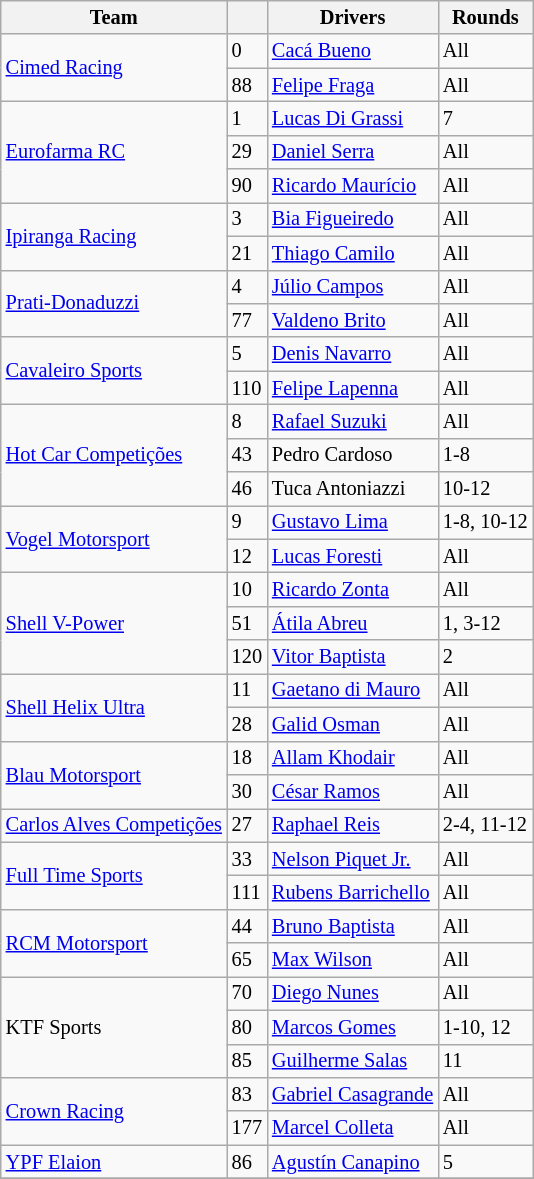<table class="wikitable" style="font-size: 85%;">
<tr>
<th>Team</th>
<th></th>
<th>Drivers</th>
<th>Rounds</th>
</tr>
<tr>
<td rowspan=2><a href='#'>Cimed Racing</a></td>
<td>0</td>
<td> <a href='#'>Cacá Bueno</a></td>
<td>All</td>
</tr>
<tr>
<td>88</td>
<td> <a href='#'>Felipe Fraga</a></td>
<td>All</td>
</tr>
<tr>
<td rowspan=3><a href='#'>Eurofarma RC</a></td>
<td>1</td>
<td> <a href='#'>Lucas Di Grassi</a></td>
<td>7</td>
</tr>
<tr>
<td>29</td>
<td> <a href='#'>Daniel Serra</a></td>
<td>All</td>
</tr>
<tr>
<td>90</td>
<td> <a href='#'>Ricardo Maurício</a></td>
<td>All</td>
</tr>
<tr>
<td rowspan=2><a href='#'>Ipiranga Racing</a></td>
<td>3</td>
<td> <a href='#'>Bia Figueiredo</a></td>
<td>All</td>
</tr>
<tr>
<td>21</td>
<td> <a href='#'>Thiago Camilo</a></td>
<td>All</td>
</tr>
<tr>
<td rowspan=2><a href='#'>Prati-Donaduzzi</a></td>
<td>4</td>
<td> <a href='#'>Júlio Campos</a></td>
<td>All</td>
</tr>
<tr>
<td>77</td>
<td> <a href='#'>Valdeno Brito</a></td>
<td>All</td>
</tr>
<tr>
<td rowspan=2><a href='#'>Cavaleiro Sports</a></td>
<td>5</td>
<td> <a href='#'>Denis Navarro</a></td>
<td>All</td>
</tr>
<tr>
<td>110</td>
<td> <a href='#'>Felipe Lapenna</a></td>
<td>All</td>
</tr>
<tr>
<td rowspan=3><a href='#'>Hot Car Competições</a></td>
<td>8</td>
<td> <a href='#'>Rafael Suzuki</a></td>
<td>All</td>
</tr>
<tr>
<td>43</td>
<td> Pedro Cardoso</td>
<td>1-8</td>
</tr>
<tr>
<td>46</td>
<td> Tuca Antoniazzi</td>
<td>10-12</td>
</tr>
<tr>
<td rowspan=2><a href='#'>Vogel Motorsport</a></td>
<td>9</td>
<td> <a href='#'>Gustavo Lima</a></td>
<td>1-8, 10-12</td>
</tr>
<tr>
<td>12</td>
<td> <a href='#'>Lucas Foresti</a></td>
<td>All</td>
</tr>
<tr>
<td rowspan=3><a href='#'>Shell V-Power</a></td>
<td>10</td>
<td> <a href='#'>Ricardo Zonta</a></td>
<td>All</td>
</tr>
<tr>
<td>51</td>
<td> <a href='#'>Átila Abreu</a></td>
<td>1, 3-12</td>
</tr>
<tr>
<td>120</td>
<td> <a href='#'>Vitor Baptista</a></td>
<td>2</td>
</tr>
<tr>
<td rowspan=2><a href='#'>Shell Helix Ultra</a></td>
<td>11</td>
<td> <a href='#'>Gaetano di Mauro</a></td>
<td>All</td>
</tr>
<tr>
<td>28</td>
<td> <a href='#'>Galid Osman</a></td>
<td>All</td>
</tr>
<tr>
<td rowspan=2><a href='#'>Blau Motorsport</a></td>
<td>18</td>
<td> <a href='#'>Allam Khodair</a></td>
<td>All</td>
</tr>
<tr>
<td>30</td>
<td> <a href='#'>César Ramos</a></td>
<td>All</td>
</tr>
<tr>
<td rowspan=1><a href='#'>Carlos Alves Competições</a></td>
<td>27</td>
<td> <a href='#'>Raphael Reis</a></td>
<td>2-4, 11-12</td>
</tr>
<tr>
<td rowspan=2><a href='#'>Full Time Sports</a></td>
<td>33</td>
<td> <a href='#'>Nelson Piquet Jr.</a></td>
<td>All</td>
</tr>
<tr>
<td>111</td>
<td> <a href='#'>Rubens Barrichello</a></td>
<td>All</td>
</tr>
<tr>
<td rowspan=2><a href='#'>RCM Motorsport</a></td>
<td>44</td>
<td> <a href='#'>Bruno Baptista</a></td>
<td>All</td>
</tr>
<tr>
<td>65</td>
<td> <a href='#'>Max Wilson</a></td>
<td>All</td>
</tr>
<tr>
<td rowspan=3>KTF Sports</td>
<td>70</td>
<td> <a href='#'>Diego Nunes</a></td>
<td>All</td>
</tr>
<tr>
<td>80</td>
<td> <a href='#'>Marcos Gomes</a></td>
<td>1-10, 12</td>
</tr>
<tr>
<td>85</td>
<td> <a href='#'>Guilherme Salas</a></td>
<td>11</td>
</tr>
<tr>
<td rowspan=2><a href='#'>Crown Racing</a></td>
<td>83</td>
<td> <a href='#'>Gabriel Casagrande</a></td>
<td>All</td>
</tr>
<tr>
<td>177</td>
<td> <a href='#'>Marcel Colleta</a></td>
<td>All</td>
</tr>
<tr>
<td><a href='#'>YPF Elaion</a></td>
<td>86</td>
<td> <a href='#'>Agustín Canapino</a></td>
<td>5</td>
</tr>
<tr>
</tr>
</table>
